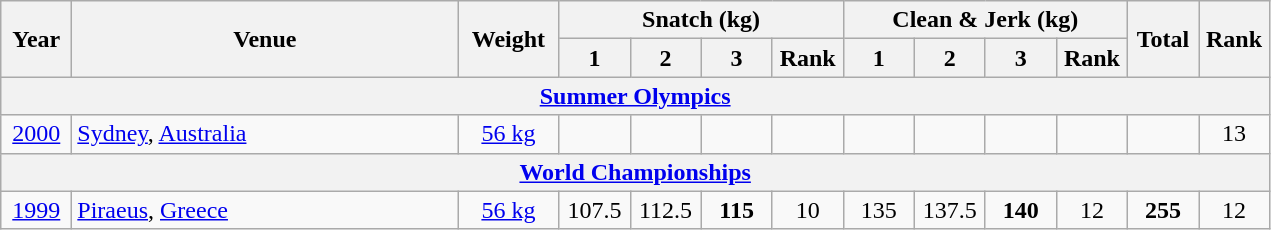<table class="wikitable" style="text-align:center;">
<tr>
<th rowspan=2 width=40>Year</th>
<th rowspan=2 width=250>Venue</th>
<th rowspan=2 width=60>Weight</th>
<th colspan=4>Snatch (kg)</th>
<th colspan=4>Clean & Jerk (kg)</th>
<th rowspan=2 width=40>Total</th>
<th rowspan=2 width=40>Rank</th>
</tr>
<tr>
<th width=40>1</th>
<th width=40>2</th>
<th width=40>3</th>
<th width=40>Rank</th>
<th width=40>1</th>
<th width=40>2</th>
<th width=40>3</th>
<th width=40>Rank</th>
</tr>
<tr>
<th colspan=13><a href='#'>Summer Olympics</a></th>
</tr>
<tr>
<td><a href='#'>2000</a></td>
<td align=left> <a href='#'>Sydney</a>, <a href='#'>Australia</a></td>
<td><a href='#'>56 kg</a></td>
<td></td>
<td></td>
<td></td>
<td></td>
<td></td>
<td></td>
<td></td>
<td></td>
<td></td>
<td>13</td>
</tr>
<tr>
<th colspan=13><a href='#'>World Championships</a></th>
</tr>
<tr>
<td><a href='#'>1999</a></td>
<td align=left> <a href='#'>Piraeus</a>, <a href='#'>Greece</a></td>
<td><a href='#'>56 kg</a></td>
<td>107.5</td>
<td>112.5</td>
<td><strong>115</strong></td>
<td>10</td>
<td>135</td>
<td>137.5</td>
<td><strong>140</strong></td>
<td>12</td>
<td><strong>255</strong></td>
<td>12</td>
</tr>
</table>
